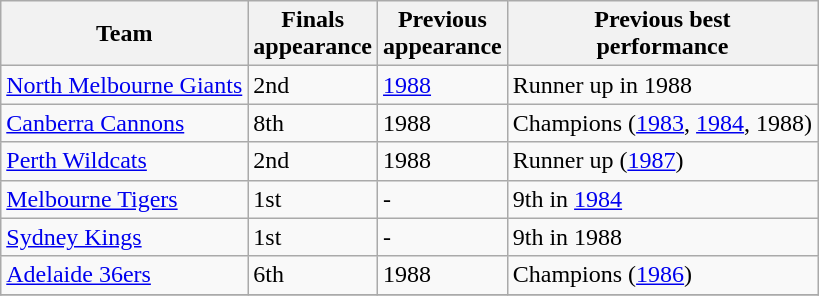<table class="wikitable" style="text-align:left">
<tr>
<th>Team</th>
<th>Finals<br>appearance</th>
<th>Previous<br>appearance</th>
<th>Previous best<br>performance</th>
</tr>
<tr>
<td><a href='#'>North Melbourne Giants</a></td>
<td>2nd</td>
<td><a href='#'>1988</a></td>
<td>Runner up in 1988</td>
</tr>
<tr>
<td><a href='#'>Canberra Cannons</a></td>
<td>8th</td>
<td>1988</td>
<td>Champions (<a href='#'>1983</a>, <a href='#'>1984</a>, 1988)</td>
</tr>
<tr>
<td><a href='#'>Perth Wildcats</a></td>
<td>2nd</td>
<td>1988</td>
<td>Runner up (<a href='#'>1987</a>)</td>
</tr>
<tr>
<td><a href='#'>Melbourne Tigers</a></td>
<td>1st</td>
<td>-</td>
<td>9th in <a href='#'>1984</a></td>
</tr>
<tr>
<td><a href='#'>Sydney Kings</a></td>
<td>1st</td>
<td>-</td>
<td>9th in 1988</td>
</tr>
<tr>
<td><a href='#'>Adelaide 36ers</a></td>
<td>6th</td>
<td>1988</td>
<td>Champions (<a href='#'>1986</a>)</td>
</tr>
<tr>
</tr>
</table>
